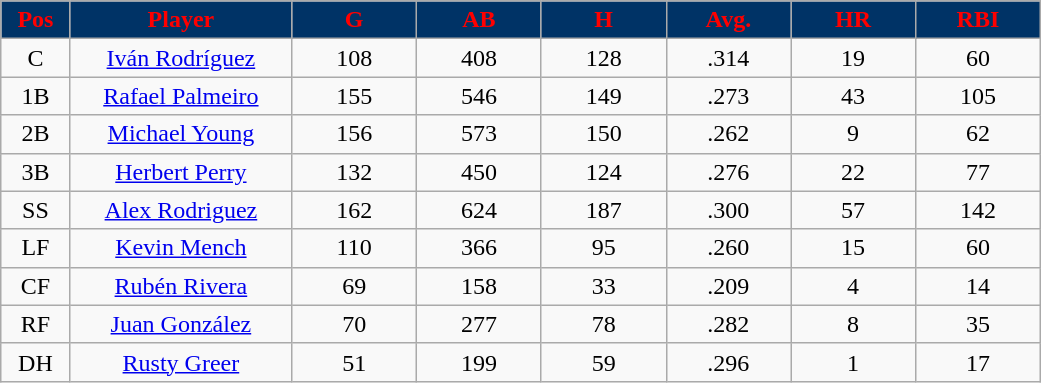<table class="wikitable sortable">
<tr>
<th style="background:#003366;color:red;" width="5%">Pos</th>
<th style="background:#003366;color:red;" width="16%">Player</th>
<th style="background:#003366;color:red;" width="9%">G</th>
<th style="background:#003366;color:red;" width="9%">AB</th>
<th style="background:#003366;color:red;" width="9%">H</th>
<th style="background:#003366;color:red;" width="9%">Avg.</th>
<th style="background:#003366;color:red;" width="9%">HR</th>
<th style="background:#003366;color:red;" width="9%">RBI</th>
</tr>
<tr align="center">
<td>C</td>
<td><a href='#'>Iván Rodríguez</a></td>
<td>108</td>
<td>408</td>
<td>128</td>
<td>.314</td>
<td>19</td>
<td>60</td>
</tr>
<tr align="center">
<td>1B</td>
<td><a href='#'>Rafael Palmeiro</a></td>
<td>155</td>
<td>546</td>
<td>149</td>
<td>.273</td>
<td>43</td>
<td>105</td>
</tr>
<tr align="center">
<td>2B</td>
<td><a href='#'>Michael Young</a></td>
<td>156</td>
<td>573</td>
<td>150</td>
<td>.262</td>
<td>9</td>
<td>62</td>
</tr>
<tr align="center">
<td>3B</td>
<td><a href='#'>Herbert Perry</a></td>
<td>132</td>
<td>450</td>
<td>124</td>
<td>.276</td>
<td>22</td>
<td>77</td>
</tr>
<tr align="center">
<td>SS</td>
<td><a href='#'>Alex Rodriguez</a></td>
<td>162</td>
<td>624</td>
<td>187</td>
<td>.300</td>
<td>57</td>
<td>142</td>
</tr>
<tr align="center">
<td>LF</td>
<td><a href='#'>Kevin Mench</a></td>
<td>110</td>
<td>366</td>
<td>95</td>
<td>.260</td>
<td>15</td>
<td>60</td>
</tr>
<tr align="center">
<td>CF</td>
<td><a href='#'>Rubén Rivera</a></td>
<td>69</td>
<td>158</td>
<td>33</td>
<td>.209</td>
<td>4</td>
<td>14</td>
</tr>
<tr align="center">
<td>RF</td>
<td><a href='#'>Juan González</a></td>
<td>70</td>
<td>277</td>
<td>78</td>
<td>.282</td>
<td>8</td>
<td>35</td>
</tr>
<tr align="center">
<td>DH</td>
<td><a href='#'>Rusty Greer</a></td>
<td>51</td>
<td>199</td>
<td>59</td>
<td>.296</td>
<td>1</td>
<td>17</td>
</tr>
</table>
